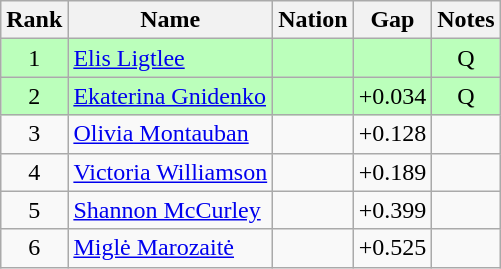<table class="wikitable sortable" style="text-align:center">
<tr>
<th>Rank</th>
<th>Name</th>
<th>Nation</th>
<th>Gap</th>
<th>Notes</th>
</tr>
<tr bgcolor=bbffbb>
<td>1</td>
<td align=left><a href='#'>Elis Ligtlee</a></td>
<td align=left></td>
<td></td>
<td>Q</td>
</tr>
<tr bgcolor=bbffbb>
<td>2</td>
<td align=left><a href='#'>Ekaterina Gnidenko</a></td>
<td align=left></td>
<td>+0.034</td>
<td>Q</td>
</tr>
<tr>
<td>3</td>
<td align=left><a href='#'>Olivia Montauban</a></td>
<td align=left></td>
<td>+0.128</td>
<td></td>
</tr>
<tr>
<td>4</td>
<td align=left><a href='#'>Victoria Williamson</a></td>
<td align=left></td>
<td>+0.189</td>
<td></td>
</tr>
<tr>
<td>5</td>
<td align=left><a href='#'>Shannon McCurley</a></td>
<td align=left></td>
<td>+0.399</td>
<td></td>
</tr>
<tr>
<td>6</td>
<td align=left><a href='#'>Miglė Marozaitė</a></td>
<td align=left></td>
<td>+0.525</td>
<td></td>
</tr>
</table>
